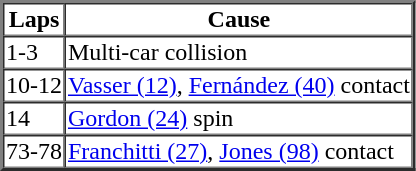<table border=2 cellspacing=0>
<tr>
<th>Laps</th>
<th>Cause</th>
</tr>
<tr>
<td>1-3</td>
<td>Multi-car collision</td>
</tr>
<tr>
<td>10-12</td>
<td><a href='#'>Vasser (12)</a>, <a href='#'>Fernández (40)</a> contact</td>
</tr>
<tr>
<td>14</td>
<td><a href='#'>Gordon (24)</a> spin</td>
</tr>
<tr>
<td>73-78</td>
<td><a href='#'>Franchitti (27)</a>, <a href='#'>Jones (98)</a> contact</td>
</tr>
</table>
